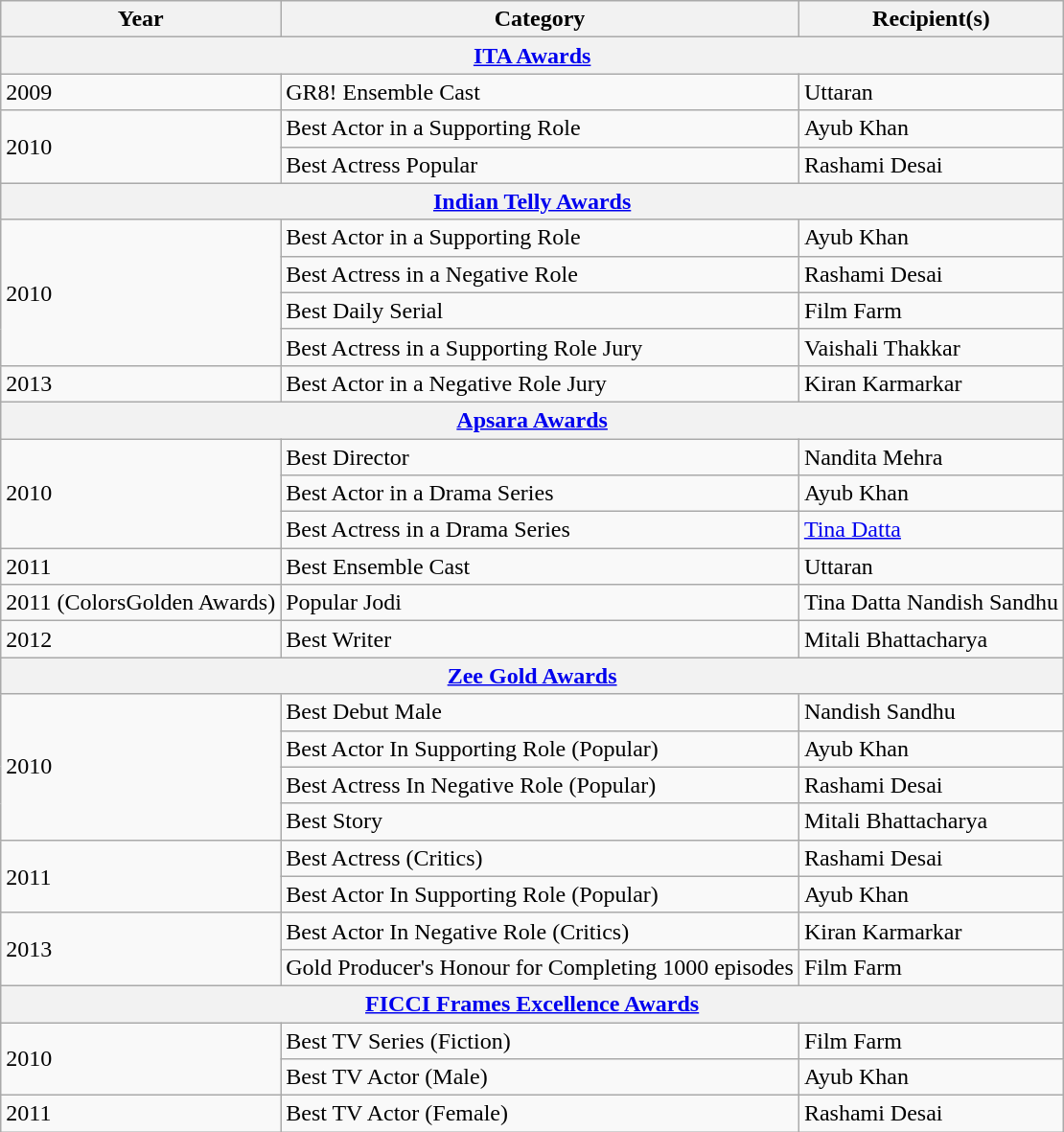<table class="wikitable">
<tr>
<th align="center">Year</th>
<th align="center">Category</th>
<th align="center">Recipient(s)</th>
</tr>
<tr>
<th colspan="3"><a href='#'>ITA Awards</a></th>
</tr>
<tr>
<td>2009</td>
<td>GR8! Ensemble Cast</td>
<td>Uttaran</td>
</tr>
<tr>
<td rowspan="2">2010</td>
<td>Best Actor in a Supporting Role</td>
<td>Ayub Khan</td>
</tr>
<tr>
<td>Best Actress Popular</td>
<td>Rashami Desai</td>
</tr>
<tr>
<th colspan="3"><a href='#'>Indian Telly Awards</a></th>
</tr>
<tr>
<td rowspan="4">2010</td>
<td>Best Actor in a Supporting Role</td>
<td>Ayub Khan</td>
</tr>
<tr>
<td>Best Actress in a Negative Role</td>
<td>Rashami Desai</td>
</tr>
<tr>
<td>Best Daily Serial</td>
<td>Film Farm</td>
</tr>
<tr>
<td>Best Actress in a Supporting Role Jury</td>
<td>Vaishali Thakkar</td>
</tr>
<tr>
<td>2013</td>
<td>Best Actor in a Negative Role Jury</td>
<td>Kiran Karmarkar</td>
</tr>
<tr>
<th colspan="3"><a href='#'>Apsara Awards</a></th>
</tr>
<tr>
<td rowspan="3">2010</td>
<td>Best Director</td>
<td>Nandita Mehra</td>
</tr>
<tr>
<td>Best Actor in a Drama Series</td>
<td>Ayub Khan</td>
</tr>
<tr>
<td>Best Actress in a Drama Series</td>
<td><a href='#'>Tina Datta</a></td>
</tr>
<tr>
<td>2011</td>
<td>Best Ensemble Cast</td>
<td>Uttaran</td>
</tr>
<tr>
<td>2011 (ColorsGolden Awards)</td>
<td>Popular Jodi</td>
<td>Tina Datta Nandish Sandhu</td>
</tr>
<tr>
<td>2012</td>
<td>Best Writer</td>
<td>Mitali Bhattacharya</td>
</tr>
<tr>
<th colspan="3"><a href='#'>Zee Gold Awards</a></th>
</tr>
<tr>
<td rowspan="4">2010</td>
<td>Best Debut Male</td>
<td>Nandish Sandhu</td>
</tr>
<tr>
<td>Best Actor In Supporting Role (Popular)</td>
<td>Ayub Khan</td>
</tr>
<tr>
<td>Best Actress In Negative Role (Popular)</td>
<td>Rashami Desai</td>
</tr>
<tr>
<td>Best Story</td>
<td>Mitali Bhattacharya</td>
</tr>
<tr>
<td rowspan="2">2011</td>
<td>Best Actress (Critics)</td>
<td>Rashami Desai</td>
</tr>
<tr>
<td>Best Actor In Supporting Role (Popular)</td>
<td>Ayub Khan</td>
</tr>
<tr>
<td rowspan="2">2013</td>
<td>Best Actor In Negative Role (Critics)</td>
<td>Kiran Karmarkar</td>
</tr>
<tr>
<td>Gold Producer's Honour for Completing 1000 episodes</td>
<td>Film Farm</td>
</tr>
<tr>
<th colspan=3><a href='#'>FICCI Frames Excellence Awards</a></th>
</tr>
<tr>
<td rowspan="2">2010</td>
<td>Best TV Series (Fiction)</td>
<td>Film Farm</td>
</tr>
<tr>
<td>Best TV Actor (Male)</td>
<td>Ayub Khan</td>
</tr>
<tr>
<td>2011</td>
<td>Best TV Actor (Female)</td>
<td>Rashami Desai</td>
</tr>
</table>
